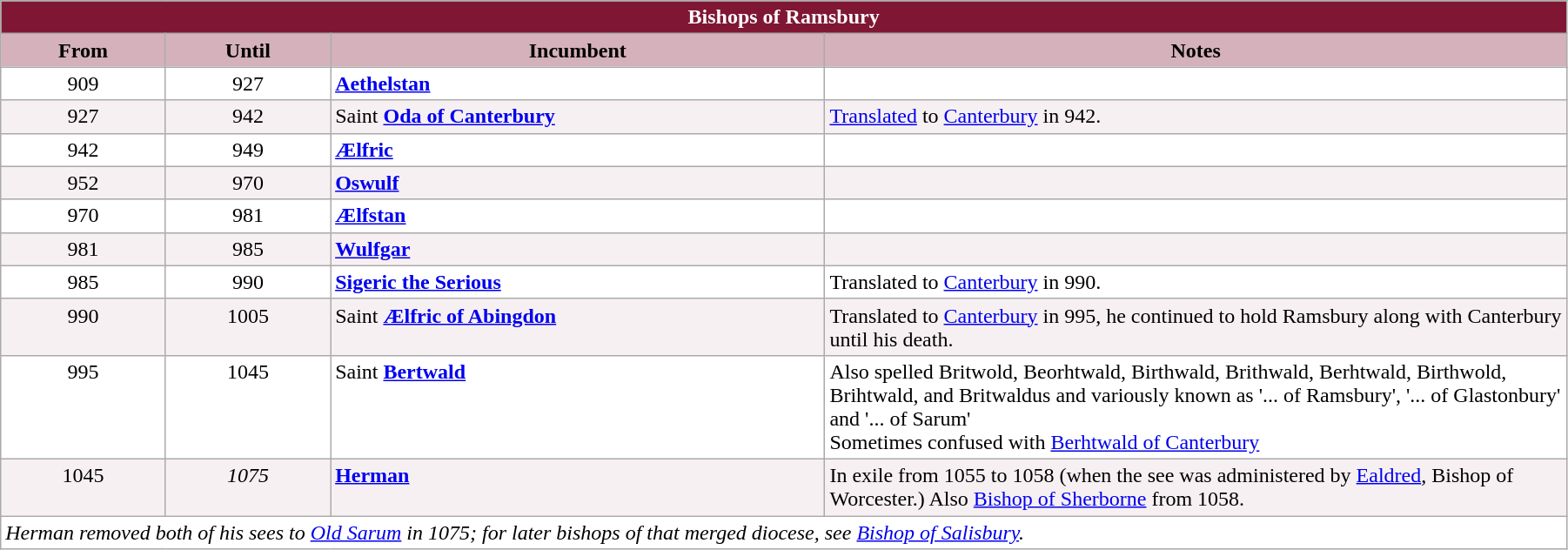<table class="wikitable" style="width:95%;" border="1" cellpadding="2">
<tr>
<th colspan="4" style="background-color: #7F1734; color: white;">Bishops of Ramsbury</th>
</tr>
<tr>
<th style="background-color: #D4B1BB; width: 10%;">From</th>
<th style="background-color: #D4B1BB; width: 10%;">Until</th>
<th style="background-color: #D4B1BB; width: 30%;">Incumbent</th>
<th style="background-color: #D4B1BB; width: 45%;">Notes</th>
</tr>
<tr valign="top" style="background-color: white;">
<td style="text-align: center;">909</td>
<td style="text-align: center;">927</td>
<td><strong><a href='#'>Aethelstan</a></strong></td>
<td></td>
</tr>
<tr valign="top" style="background-color: #F7F0F2;">
<td style="text-align: center;">927</td>
<td style="text-align: center;">942</td>
<td>Saint <strong><a href='#'>Oda of Canterbury</a></strong></td>
<td><a href='#'>Translated</a> to <a href='#'>Canterbury</a> in 942.</td>
</tr>
<tr valign="top" style="background-color: white;">
<td style="text-align: center;">942</td>
<td style="text-align: center;">949</td>
<td><strong><a href='#'>Ælfric</a></strong></td>
<td></td>
</tr>
<tr valign="top" style="background-color: #F7F0F2;">
<td style="text-align: center;">952</td>
<td style="text-align: center;">970</td>
<td><strong><a href='#'>Oswulf</a></strong></td>
<td></td>
</tr>
<tr valign="top" style="background-color: white;">
<td style="text-align: center;">970</td>
<td style="text-align: center;">981</td>
<td><strong><a href='#'>Ælfstan</a></strong></td>
<td></td>
</tr>
<tr valign="top" style="background-color: #F7F0F2;">
<td style="text-align: center;">981</td>
<td style="text-align: center;">985</td>
<td><strong><a href='#'>Wulfgar</a></strong></td>
<td></td>
</tr>
<tr valign="top" style="background-color: white;">
<td style="text-align: center;">985</td>
<td style="text-align: center;">990</td>
<td><strong><a href='#'>Sigeric the Serious</a></strong></td>
<td>Translated to <a href='#'>Canterbury</a> in 990.</td>
</tr>
<tr valign="top" style="background-color: #F7F0F2;">
<td style="text-align: center;">990</td>
<td style="text-align: center;">1005</td>
<td>Saint <strong><a href='#'>Ælfric of Abingdon</a></strong></td>
<td>Translated to <a href='#'>Canterbury</a> in 995, he continued to hold Ramsbury along with Canterbury until his death.</td>
</tr>
<tr valign="top" style="background-color: white;">
<td style="text-align: center;">995</td>
<td style="text-align: center;">1045</td>
<td>Saint <strong><a href='#'>Bertwald</a></strong></td>
<td>Also spelled Britwold, Beorhtwald, Birthwald, Brithwald, Berhtwald, Birthwold, Brihtwald, and Britwaldus and variously known as '... of Ramsbury', '... of Glastonbury' and '... of Sarum' <br>Sometimes confused with <a href='#'>Berhtwald of Canterbury</a></td>
</tr>
<tr valign="top" style="background-color: #F7F0F2;">
<td style="text-align: center;">1045</td>
<td style="text-align: center;"><em>1075</em></td>
<td><strong><a href='#'>Herman</a></strong></td>
<td>In exile from 1055 to 1058 (when the see was administered by <a href='#'>Ealdred</a>, Bishop of Worcester.) Also <a href='#'>Bishop of Sherborne</a> from 1058.</td>
</tr>
<tr valign="top" style="background-color: white;">
<td colspan="4"><em>Herman removed both of his sees to <a href='#'>Old Sarum</a> in 1075; for later bishops of that merged diocese, see <a href='#'>Bishop of Salisbury</a>.</em></td>
</tr>
</table>
